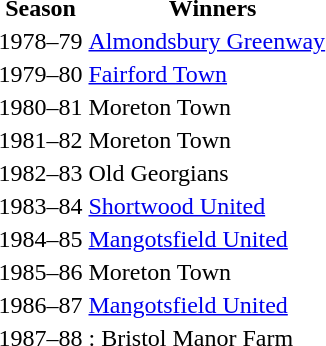<table>
<tr>
<th>Season</th>
<th>  Winners</th>
</tr>
<tr>
<td>1978–79</td>
<td><a href='#'>Almondsbury Greenway</a></td>
</tr>
<tr>
<td>1979–80</td>
<td><a href='#'>Fairford Town</a></td>
</tr>
<tr>
<td>1980–81</td>
<td>Moreton Town</td>
</tr>
<tr>
<td>1981–82</td>
<td>Moreton Town</td>
</tr>
<tr>
<td>1982–83</td>
<td>Old Georgians</td>
</tr>
<tr>
<td>1983–84</td>
<td><a href='#'>Shortwood United</a></td>
</tr>
<tr>
<td>1984–85</td>
<td><a href='#'>Mangotsfield United</a></td>
</tr>
<tr>
<td>1985–86</td>
<td>Moreton Town</td>
</tr>
<tr>
<td>1986–87</td>
<td><a href='#'>Mangotsfield United</a></td>
</tr>
<tr>
<td>1987–88</td>
<td>: Bristol Manor Farm</td>
</tr>
</table>
